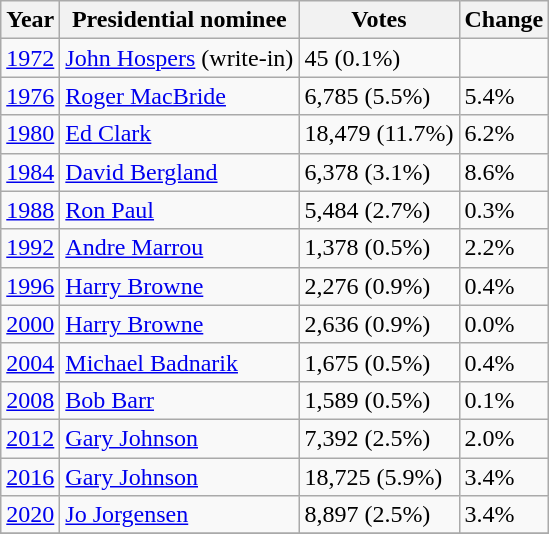<table class="wikitable sortable mw-collapsible">
<tr>
<th>Year</th>
<th>Presidential nominee</th>
<th>Votes</th>
<th>Change</th>
</tr>
<tr>
<td><a href='#'>1972</a></td>
<td><a href='#'>John Hospers</a> (write-in)</td>
<td>45 (0.1%)</td>
<td></td>
</tr>
<tr>
<td><a href='#'>1976</a></td>
<td><a href='#'>Roger MacBride</a></td>
<td>6,785 (5.5%)</td>
<td> 5.4%</td>
</tr>
<tr>
<td><a href='#'>1980</a></td>
<td><a href='#'>Ed Clark</a></td>
<td>18,479 (11.7%)</td>
<td> 6.2%</td>
</tr>
<tr>
<td><a href='#'>1984</a></td>
<td><a href='#'>David Bergland</a></td>
<td>6,378 (3.1%)</td>
<td> 8.6%</td>
</tr>
<tr>
<td><a href='#'>1988</a></td>
<td><a href='#'>Ron Paul</a></td>
<td>5,484 (2.7%)</td>
<td> 0.3%</td>
</tr>
<tr>
<td><a href='#'>1992</a></td>
<td><a href='#'>Andre Marrou</a></td>
<td>1,378 (0.5%)</td>
<td> 2.2%</td>
</tr>
<tr>
<td><a href='#'>1996</a></td>
<td><a href='#'>Harry Browne</a></td>
<td>2,276 (0.9%)</td>
<td> 0.4%</td>
</tr>
<tr>
<td><a href='#'>2000</a></td>
<td><a href='#'>Harry Browne</a></td>
<td>2,636 (0.9%)</td>
<td> 0.0%</td>
</tr>
<tr>
<td><a href='#'>2004</a></td>
<td><a href='#'>Michael Badnarik</a></td>
<td>1,675 (0.5%)</td>
<td> 0.4%</td>
</tr>
<tr>
<td><a href='#'>2008</a></td>
<td><a href='#'>Bob Barr</a></td>
<td>1,589 (0.5%)</td>
<td> 0.1%</td>
</tr>
<tr>
<td><a href='#'>2012</a></td>
<td><a href='#'>Gary Johnson</a></td>
<td>7,392 (2.5%)</td>
<td> 2.0%</td>
</tr>
<tr>
<td><a href='#'>2016</a></td>
<td><a href='#'>Gary Johnson</a></td>
<td>18,725 (5.9%)</td>
<td> 3.4%</td>
</tr>
<tr>
<td><a href='#'>2020</a></td>
<td><a href='#'>Jo Jorgensen</a></td>
<td>8,897 (2.5%)</td>
<td> 3.4%</td>
</tr>
<tr>
</tr>
</table>
